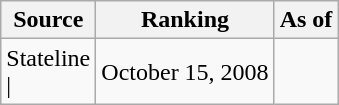<table class="wikitable" style="text-align:center">
<tr>
<th>Source</th>
<th>Ranking</th>
<th>As of</th>
</tr>
<tr>
<td align=left>Stateline<br>| </td>
<td>October 15, 2008</td>
</tr>
</table>
